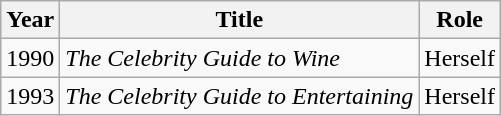<table class="wikitable sortable">
<tr>
<th>Year</th>
<th>Title</th>
<th>Role</th>
</tr>
<tr>
<td>1990</td>
<td><em>The Celebrity Guide to Wine</em></td>
<td>Herself</td>
</tr>
<tr>
<td>1993</td>
<td><em>The Celebrity Guide to Entertaining</em></td>
<td>Herself</td>
</tr>
</table>
